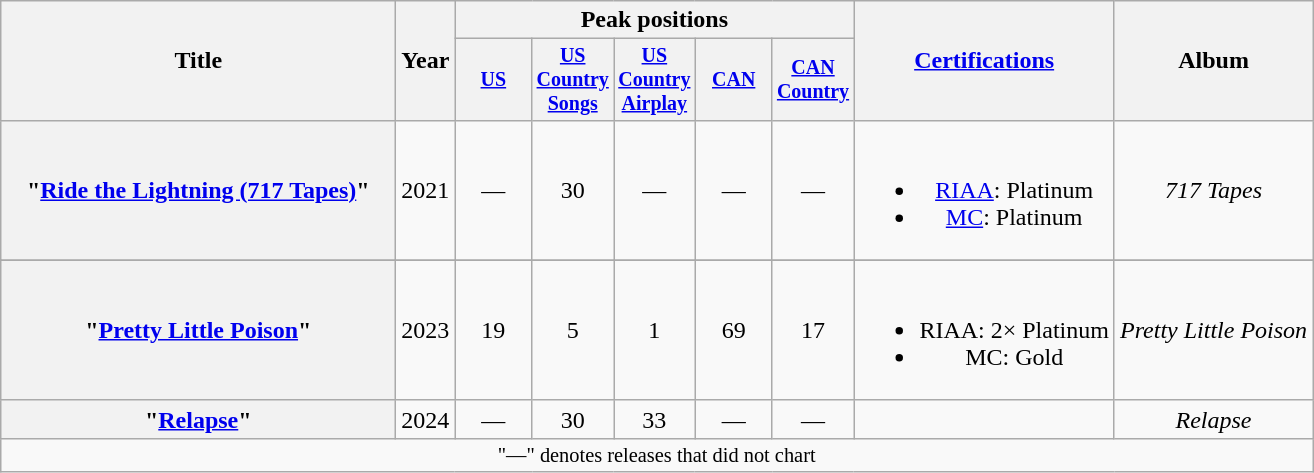<table class="wikitable plainrowheaders" style="text-align:center;">
<tr>
<th scope="col" rowspan="2" style="width:16em;">Title</th>
<th scope="col" rowspan="2">Year</th>
<th scope="col" colspan="5">Peak positions</th>
<th scope="col" rowspan="2"><a href='#'>Certifications</a></th>
<th scope="col" rowspan="2">Album</th>
</tr>
<tr style="font-size:smaller;">
<th scope="col" style="width:45px;"><a href='#'>US</a><br></th>
<th scope="col" style="width:45px;"><a href='#'>US Country Songs</a><br></th>
<th scope="col" style="width:45px;"><a href='#'>US Country Airplay</a><br></th>
<th scope="col" style="width:45px;"><a href='#'>CAN</a><br></th>
<th scope="col" style="width:45px;"><a href='#'>CAN Country</a><br></th>
</tr>
<tr>
<th scope="row">"<a href='#'>Ride the Lightning (717 Tapes)</a>"</th>
<td>2021</td>
<td>—</td>
<td>30</td>
<td>—</td>
<td>—</td>
<td>—</td>
<td><br><ul><li><a href='#'>RIAA</a>: Platinum</li><li><a href='#'>MC</a>: Platinum</li></ul></td>
<td><em>717 Tapes</em></td>
</tr>
<tr>
</tr>
<tr>
<th scope="row">"<a href='#'>Pretty Little Poison</a>"</th>
<td>2023</td>
<td>19</td>
<td>5</td>
<td>1</td>
<td>69</td>
<td>17</td>
<td><br><ul><li>RIAA: 2× Platinum</li><li>MC: Gold</li></ul></td>
<td><em>Pretty Little Poison</em></td>
</tr>
<tr>
<th scope="row">"<a href='#'>Relapse</a>"</th>
<td>2024</td>
<td>—</td>
<td>30</td>
<td>33</td>
<td>—</td>
<td>—</td>
<td></td>
<td><em>Relapse</em></td>
</tr>
<tr>
<td colspan="11" style="font-size:85%">"—" denotes releases that did not chart</td>
</tr>
</table>
